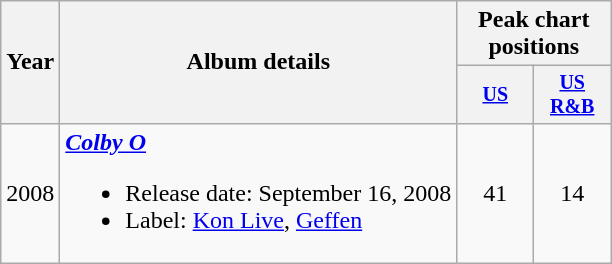<table class="wikitable" style="text-align:center;">
<tr>
<th rowspan="2">Year</th>
<th rowspan="2">Album details</th>
<th colspan="2">Peak chart<br>positions</th>
</tr>
<tr style="font-size:smaller;">
<th width="45"><a href='#'>US</a><br></th>
<th width="45"><a href='#'>US<br>R&B</a><br></th>
</tr>
<tr>
<td>2008</td>
<td align="left"><strong><em><a href='#'>Colby O</a></em></strong><br><ul><li>Release date: September 16, 2008</li><li>Label: <a href='#'>Kon Live</a>, <a href='#'>Geffen</a></li></ul></td>
<td>41</td>
<td>14</td>
</tr>
</table>
